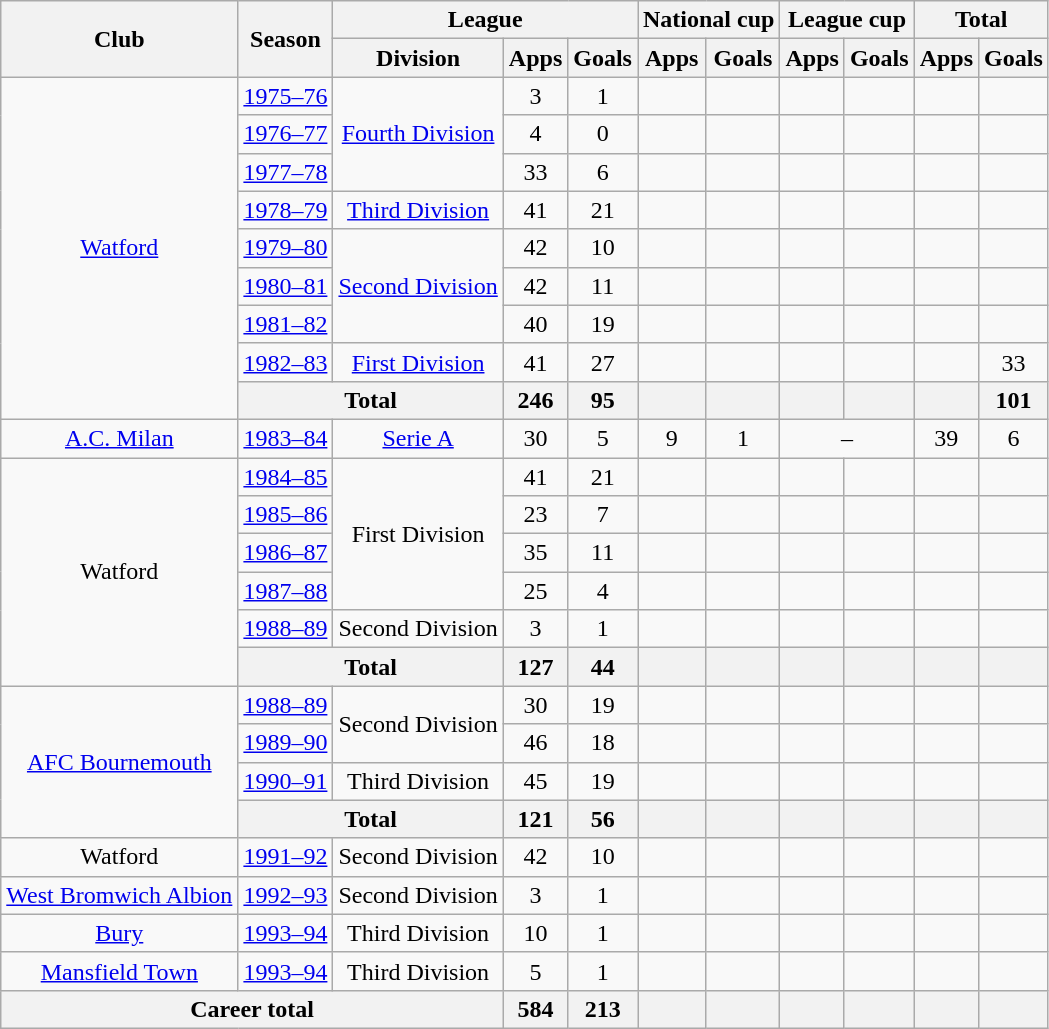<table class="wikitable" style="text-align:center">
<tr>
<th rowspan="2">Club</th>
<th rowspan="2">Season</th>
<th colspan="3">League</th>
<th colspan="2">National cup</th>
<th colspan="2">League cup</th>
<th colspan="2">Total</th>
</tr>
<tr>
<th>Division</th>
<th>Apps</th>
<th>Goals</th>
<th>Apps</th>
<th>Goals</th>
<th>Apps</th>
<th>Goals</th>
<th>Apps</th>
<th>Goals</th>
</tr>
<tr>
<td rowspan="9"><a href='#'>Watford</a></td>
<td><a href='#'>1975–76</a></td>
<td rowspan="3"><a href='#'>Fourth Division</a></td>
<td>3</td>
<td>1</td>
<td></td>
<td></td>
<td></td>
<td></td>
<td></td>
<td></td>
</tr>
<tr>
<td><a href='#'>1976–77</a></td>
<td>4</td>
<td>0</td>
<td></td>
<td></td>
<td></td>
<td></td>
<td></td>
<td></td>
</tr>
<tr>
<td><a href='#'>1977–78</a></td>
<td>33</td>
<td>6</td>
<td></td>
<td></td>
<td></td>
<td></td>
<td></td>
<td></td>
</tr>
<tr>
<td><a href='#'>1978–79</a></td>
<td><a href='#'>Third Division</a></td>
<td>41</td>
<td>21</td>
<td></td>
<td></td>
<td></td>
<td></td>
<td></td>
<td></td>
</tr>
<tr>
<td><a href='#'>1979–80</a></td>
<td rowspan="3"><a href='#'>Second Division</a></td>
<td>42</td>
<td>10</td>
<td></td>
<td></td>
<td></td>
<td></td>
<td></td>
<td></td>
</tr>
<tr>
<td><a href='#'>1980–81</a></td>
<td>42</td>
<td>11</td>
<td></td>
<td></td>
<td></td>
<td></td>
<td></td>
<td></td>
</tr>
<tr>
<td><a href='#'>1981–82</a></td>
<td>40</td>
<td>19</td>
<td></td>
<td></td>
<td></td>
<td></td>
<td></td>
<td></td>
</tr>
<tr>
<td><a href='#'>1982–83</a></td>
<td><a href='#'>First Division</a></td>
<td>41</td>
<td>27</td>
<td></td>
<td></td>
<td></td>
<td></td>
<td></td>
<td>33</td>
</tr>
<tr>
<th colspan="2">Total</th>
<th>246</th>
<th>95</th>
<th></th>
<th></th>
<th></th>
<th></th>
<th></th>
<th>101</th>
</tr>
<tr>
<td><a href='#'>A.C. Milan</a></td>
<td><a href='#'>1983–84</a></td>
<td><a href='#'>Serie A</a></td>
<td>30</td>
<td>5</td>
<td>9</td>
<td>1</td>
<td colspan="2">–</td>
<td>39</td>
<td>6</td>
</tr>
<tr>
<td rowspan="6">Watford</td>
<td><a href='#'>1984–85</a></td>
<td rowspan="4">First Division</td>
<td>41</td>
<td>21</td>
<td></td>
<td></td>
<td></td>
<td></td>
<td></td>
<td></td>
</tr>
<tr>
<td><a href='#'>1985–86</a></td>
<td>23</td>
<td>7</td>
<td></td>
<td></td>
<td></td>
<td></td>
<td></td>
<td></td>
</tr>
<tr>
<td><a href='#'>1986–87</a></td>
<td>35</td>
<td>11</td>
<td></td>
<td></td>
<td></td>
<td></td>
<td></td>
<td></td>
</tr>
<tr>
<td><a href='#'>1987–88</a></td>
<td>25</td>
<td>4</td>
<td></td>
<td></td>
<td></td>
<td></td>
<td></td>
<td></td>
</tr>
<tr>
<td><a href='#'>1988–89</a></td>
<td>Second Division</td>
<td>3</td>
<td>1</td>
<td></td>
<td></td>
<td></td>
<td></td>
<td></td>
<td></td>
</tr>
<tr>
<th colspan="2">Total</th>
<th>127</th>
<th>44</th>
<th></th>
<th></th>
<th></th>
<th></th>
<th></th>
<th></th>
</tr>
<tr>
<td rowspan="4"><a href='#'>AFC Bournemouth</a></td>
<td><a href='#'>1988–89</a></td>
<td rowspan="2">Second Division</td>
<td>30</td>
<td>19</td>
<td></td>
<td></td>
<td></td>
<td></td>
<td></td>
<td></td>
</tr>
<tr>
<td><a href='#'>1989–90</a></td>
<td>46</td>
<td>18</td>
<td></td>
<td></td>
<td></td>
<td></td>
<td></td>
<td></td>
</tr>
<tr>
<td><a href='#'>1990–91</a></td>
<td>Third Division</td>
<td>45</td>
<td>19</td>
<td></td>
<td></td>
<td></td>
<td></td>
<td></td>
<td></td>
</tr>
<tr>
<th colspan="2">Total</th>
<th>121</th>
<th>56</th>
<th></th>
<th></th>
<th></th>
<th></th>
<th></th>
<th></th>
</tr>
<tr>
<td>Watford</td>
<td><a href='#'>1991–92</a></td>
<td>Second Division</td>
<td>42</td>
<td>10</td>
<td></td>
<td></td>
<td></td>
<td></td>
<td></td>
<td></td>
</tr>
<tr>
<td><a href='#'>West Bromwich Albion</a></td>
<td><a href='#'>1992–93</a></td>
<td>Second Division</td>
<td>3</td>
<td>1</td>
<td></td>
<td></td>
<td></td>
<td></td>
<td></td>
<td></td>
</tr>
<tr>
<td><a href='#'>Bury</a></td>
<td><a href='#'>1993–94</a></td>
<td>Third Division</td>
<td>10</td>
<td>1</td>
<td></td>
<td></td>
<td></td>
<td></td>
<td></td>
<td></td>
</tr>
<tr>
<td><a href='#'>Mansfield Town</a></td>
<td><a href='#'>1993–94</a></td>
<td>Third Division</td>
<td>5</td>
<td>1</td>
<td></td>
<td></td>
<td></td>
<td></td>
<td></td>
<td></td>
</tr>
<tr>
<th colspan="3">Career total</th>
<th>584</th>
<th>213</th>
<th></th>
<th></th>
<th></th>
<th></th>
<th></th>
<th></th>
</tr>
</table>
